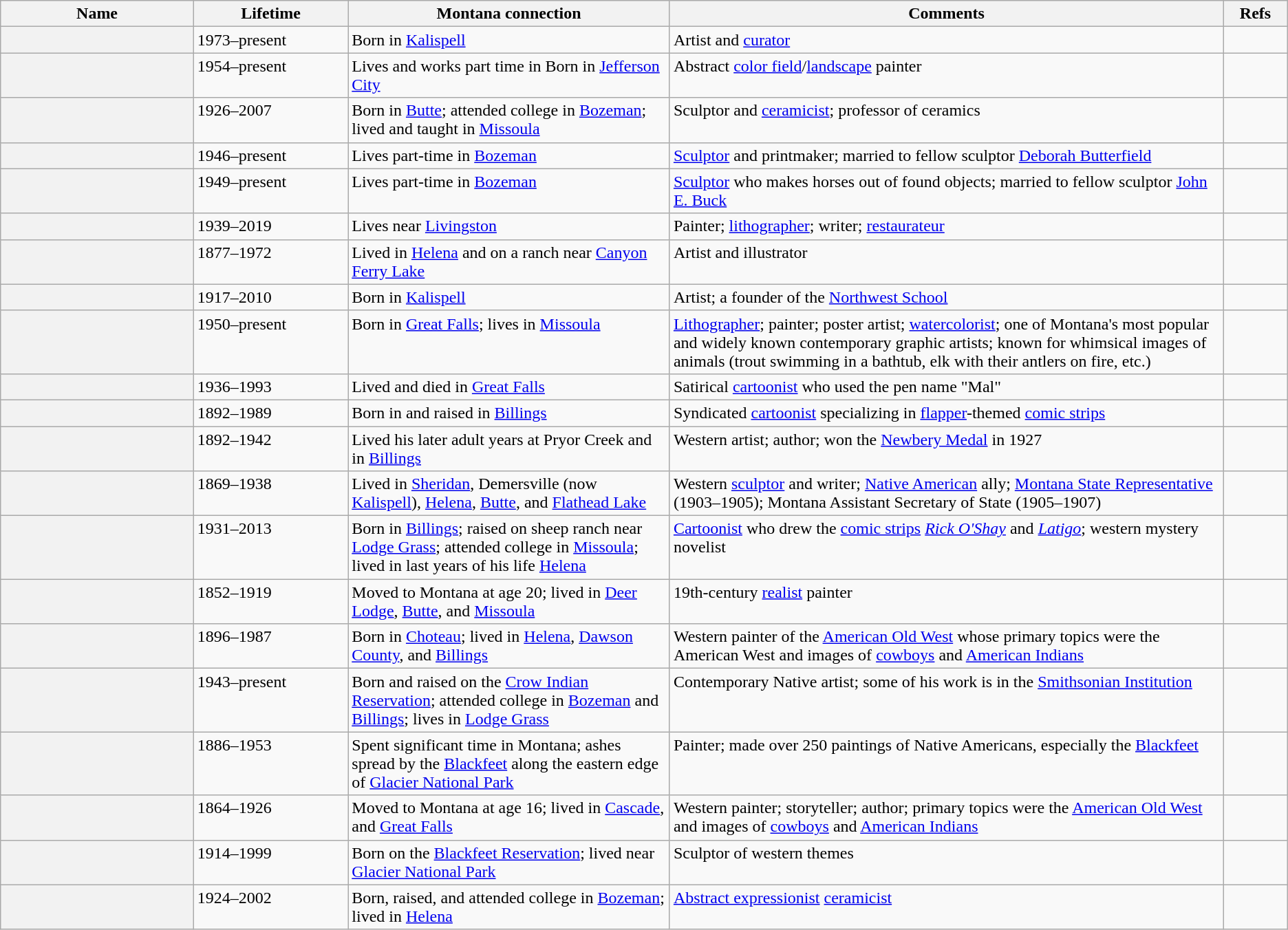<table class="sortable wikitable plainrowheaders">
<tr>
<th style="width:15%;" scope="col">Name</th>
<th style="width:12%;" scope="col">Lifetime</th>
<th class="unsortable" style="width:25%;" scope="col">Montana connection</th>
<th class="unsortable" style="width:43%;" scope="col">Comments</th>
<th class="unsortable" style="width:5%;" scope="col">Refs</th>
</tr>
<tr valign="top">
<th scope="row"></th>
<td>1973–present</td>
<td>Born in <a href='#'>Kalispell</a></td>
<td>Artist and <a href='#'>curator</a></td>
<td style="text-align:center;"></td>
</tr>
<tr valign="top">
<th scope="row"></th>
<td>1954–present</td>
<td>Lives and works part time in Born in <a href='#'>Jefferson City</a></td>
<td>Abstract <a href='#'>color field</a>/<a href='#'>landscape</a> painter</td>
<td style="text-align:center;"></td>
</tr>
<tr valign="top">
<th scope="row"></th>
<td>1926–2007</td>
<td>Born in <a href='#'>Butte</a>; attended college in <a href='#'>Bozeman</a>; lived and taught in <a href='#'>Missoula</a></td>
<td>Sculptor and <a href='#'>ceramicist</a>; professor of ceramics</td>
<td style="text-align:center;"></td>
</tr>
<tr valign="top">
<th scope="row"></th>
<td>1946–present</td>
<td>Lives part-time in <a href='#'>Bozeman</a></td>
<td><a href='#'>Sculptor</a> and printmaker; married to fellow sculptor <a href='#'>Deborah Butterfield</a></td>
<td style="text-align:center;"></td>
</tr>
<tr valign="top">
<th scope="row"></th>
<td>1949–present</td>
<td>Lives part-time in <a href='#'>Bozeman</a></td>
<td><a href='#'>Sculptor</a> who makes horses out of found objects; married to fellow sculptor <a href='#'>John E. Buck</a></td>
<td style="text-align:center;"></td>
</tr>
<tr valign="top">
<th scope="row"></th>
<td>1939–2019</td>
<td>Lives near <a href='#'>Livingston</a></td>
<td>Painter; <a href='#'>lithographer</a>; writer; <a href='#'>restaurateur</a></td>
<td style="text-align:center;"></td>
</tr>
<tr valign="top">
<th scope="row"></th>
<td>1877–1972</td>
<td>Lived in <a href='#'>Helena</a> and on a ranch near <a href='#'>Canyon Ferry Lake</a></td>
<td>Artist and illustrator</td>
<td style="text-align:center;"></td>
</tr>
<tr valign="top">
<th scope="row"></th>
<td>1917–2010</td>
<td>Born in <a href='#'>Kalispell</a></td>
<td>Artist; a founder of the <a href='#'>Northwest School</a></td>
<td style="text-align:center;"></td>
</tr>
<tr valign="top">
<th scope="row"></th>
<td>1950–present</td>
<td>Born in <a href='#'>Great Falls</a>; lives in <a href='#'>Missoula</a></td>
<td><a href='#'>Lithographer</a>; painter; poster artist; <a href='#'>watercolorist</a>; one of Montana's most popular and widely known contemporary graphic artists; known for whimsical images of animals (trout swimming in a bathtub, elk with their antlers on fire, etc.)</td>
<td style="text-align:center;"></td>
</tr>
<tr valign="top">
<th scope="row"></th>
<td>1936–1993</td>
<td>Lived and died in <a href='#'>Great Falls</a></td>
<td>Satirical <a href='#'>cartoonist</a> who used the pen name "Mal"</td>
<td style="text-align:center;"></td>
</tr>
<tr valign="top">
<th scope="row"></th>
<td>1892–1989</td>
<td>Born in and raised in <a href='#'>Billings</a></td>
<td>Syndicated <a href='#'>cartoonist</a> specializing in <a href='#'>flapper</a>-themed <a href='#'>comic strips</a></td>
<td style="text-align:center;"></td>
</tr>
<tr valign="top">
<th scope="row"></th>
<td>1892–1942</td>
<td>Lived his later adult years at Pryor Creek and in <a href='#'>Billings</a></td>
<td>Western artist; author; won the <a href='#'>Newbery Medal</a> in 1927</td>
<td style="text-align:center;"></td>
</tr>
<tr valign="top">
<th scope="row"></th>
<td>1869–1938</td>
<td>Lived in <a href='#'>Sheridan</a>, Demersville (now <a href='#'>Kalispell</a>), <a href='#'>Helena</a>, <a href='#'>Butte</a>, and <a href='#'>Flathead Lake</a></td>
<td>Western <a href='#'>sculptor</a> and writer; <a href='#'>Native American</a> ally; <a href='#'>Montana State Representative</a> (1903–1905); Montana Assistant Secretary of State (1905–1907)</td>
<td style="text-align:center;"></td>
</tr>
<tr valign="top">
<th scope="row"></th>
<td>1931–2013</td>
<td>Born in <a href='#'>Billings</a>; raised on sheep ranch near <a href='#'>Lodge Grass</a>; attended college in <a href='#'>Missoula</a>; lived in last years of his life <a href='#'>Helena</a></td>
<td><a href='#'>Cartoonist</a> who drew the <a href='#'>comic strips</a> <em><a href='#'>Rick O'Shay</a></em> and <em><a href='#'>Latigo</a></em>; western mystery novelist</td>
<td style="text-align:center;"></td>
</tr>
<tr valign="top">
<th scope="row"></th>
<td>1852–1919</td>
<td>Moved to Montana at age 20; lived in <a href='#'>Deer Lodge</a>, <a href='#'>Butte</a>, and <a href='#'>Missoula</a></td>
<td>19th-century <a href='#'>realist</a> painter</td>
<td style="text-align:center;"></td>
</tr>
<tr valign="top">
<th scope="row"></th>
<td>1896–1987</td>
<td>Born in <a href='#'>Choteau</a>; lived in <a href='#'>Helena</a>, <a href='#'>Dawson County</a>, and <a href='#'>Billings</a></td>
<td>Western painter of the <a href='#'>American Old West</a> whose primary topics were the American West and images of <a href='#'>cowboys</a> and <a href='#'>American Indians</a></td>
<td style="text-align:center;"></td>
</tr>
<tr valign="top">
<th scope="row"></th>
<td>1943–present</td>
<td>Born and raised on the <a href='#'>Crow Indian Reservation</a>; attended college in <a href='#'>Bozeman</a> and <a href='#'>Billings</a>; lives in <a href='#'>Lodge Grass</a></td>
<td>Contemporary Native artist; some of his work is in the <a href='#'>Smithsonian Institution</a></td>
<td style="text-align:center;"></td>
</tr>
<tr valign="top">
<th scope="row"></th>
<td>1886–1953</td>
<td>Spent significant time in Montana; ashes spread by the <a href='#'>Blackfeet</a> along the eastern edge of <a href='#'>Glacier National Park</a></td>
<td>Painter; made over 250 paintings of Native Americans, especially the <a href='#'>Blackfeet</a></td>
<td style="text-align:center;"></td>
</tr>
<tr valign="top">
<th scope="row"></th>
<td>1864–1926</td>
<td>Moved to Montana at age 16; lived in <a href='#'>Cascade</a>, and <a href='#'>Great Falls</a></td>
<td>Western painter; storyteller; author; primary topics were the <a href='#'>American Old West</a> and images of <a href='#'>cowboys</a> and <a href='#'>American Indians</a></td>
<td style="text-align:center;"></td>
</tr>
<tr valign="top">
<th scope="row"></th>
<td>1914–1999</td>
<td>Born on the <a href='#'>Blackfeet Reservation</a>; lived near <a href='#'>Glacier National Park</a></td>
<td>Sculptor of western themes</td>
<td style="text-align:center;"></td>
</tr>
<tr valign="top">
<th scope="row"></th>
<td>1924–2002</td>
<td>Born, raised, and attended college in <a href='#'>Bozeman</a>; lived in <a href='#'>Helena</a></td>
<td><a href='#'>Abstract expressionist</a> <a href='#'>ceramicist</a></td>
<td style="text-align:center;"></td>
</tr>
</table>
